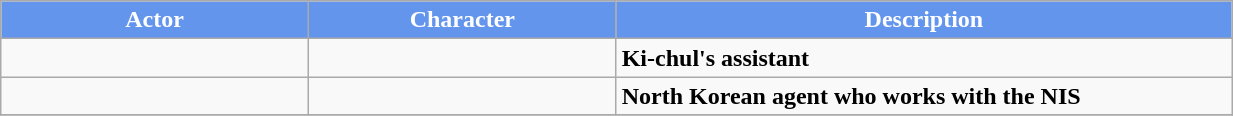<table class="wikitable" style="width:65%">
<tr style="background:cornflowerblue; color:white" align=center>
<td style="width:25%"><strong>Actor</strong></td>
<td style="width:25%"><strong>Character</strong></td>
<td><strong>Description</strong></td>
</tr>
<tr>
<td></td>
<td></td>
<td><strong>Ki-chul's assistant</strong> <br></td>
</tr>
<tr>
<td></td>
<td></td>
<td><strong>North Korean agent who works with the NIS</strong> <br></td>
</tr>
<tr>
</tr>
</table>
